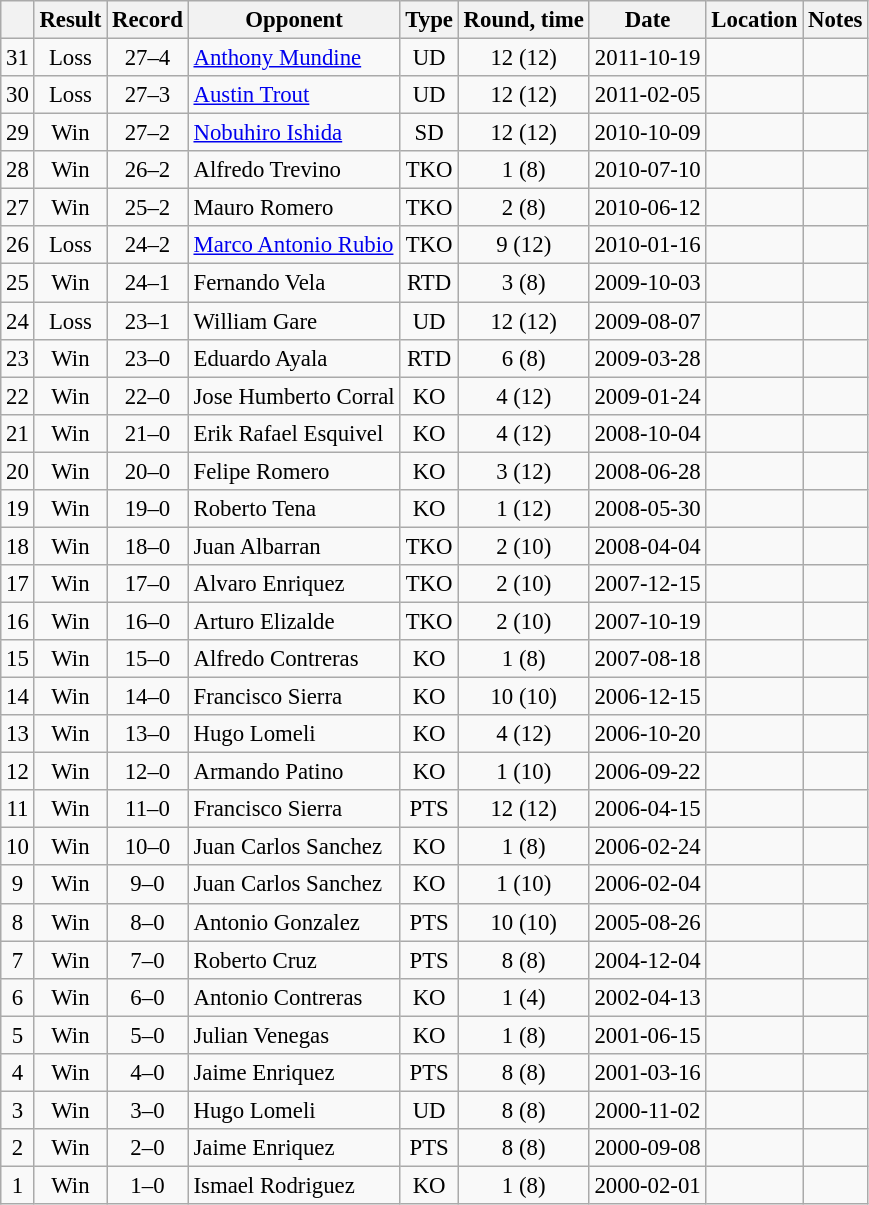<table class="wikitable" style="text-align:center; font-size:95%">
<tr>
<th></th>
<th>Result</th>
<th>Record</th>
<th>Opponent</th>
<th>Type</th>
<th>Round, time</th>
<th>Date</th>
<th>Location</th>
<th>Notes</th>
</tr>
<tr>
<td>31</td>
<td>Loss</td>
<td>27–4</td>
<td align=left> <a href='#'>Anthony Mundine</a></td>
<td>UD</td>
<td>12 (12)</td>
<td>2011-10-19</td>
<td align=left> </td>
<td align=left></td>
</tr>
<tr>
<td>30</td>
<td>Loss</td>
<td>27–3</td>
<td align=left> <a href='#'>Austin Trout</a></td>
<td>UD</td>
<td>12 (12)</td>
<td>2011-02-05</td>
<td align=left> </td>
<td align=left></td>
</tr>
<tr>
<td>29</td>
<td>Win</td>
<td>27–2</td>
<td align=left> <a href='#'>Nobuhiro Ishida</a></td>
<td>SD</td>
<td>12 (12)</td>
<td>2010-10-09</td>
<td align=left> </td>
<td align=left></td>
</tr>
<tr>
<td>28</td>
<td>Win</td>
<td>26–2</td>
<td align=left> Alfredo Trevino</td>
<td>TKO</td>
<td>1 (8)</td>
<td>2010-07-10</td>
<td align=left> </td>
<td align=left></td>
</tr>
<tr>
<td>27</td>
<td>Win</td>
<td>25–2</td>
<td align=left> Mauro Romero</td>
<td>TKO</td>
<td>2 (8)</td>
<td>2010-06-12</td>
<td align=left> </td>
<td align=left></td>
</tr>
<tr>
<td>26</td>
<td>Loss</td>
<td>24–2</td>
<td align=left> <a href='#'>Marco Antonio Rubio</a></td>
<td>TKO</td>
<td>9 (12)</td>
<td>2010-01-16</td>
<td align=left> </td>
<td align=left></td>
</tr>
<tr>
<td>25</td>
<td>Win</td>
<td>24–1</td>
<td align=left> Fernando Vela</td>
<td>RTD</td>
<td>3 (8)</td>
<td>2009-10-03</td>
<td align=left> </td>
<td align=left></td>
</tr>
<tr>
<td>24</td>
<td>Loss</td>
<td>23–1</td>
<td align=left> William Gare</td>
<td>UD</td>
<td>12 (12)</td>
<td>2009-08-07</td>
<td align=left> </td>
<td align=left></td>
</tr>
<tr>
<td>23</td>
<td>Win</td>
<td>23–0</td>
<td align=left> Eduardo Ayala</td>
<td>RTD</td>
<td>6 (8)</td>
<td>2009-03-28</td>
<td align=left> </td>
<td align=left></td>
</tr>
<tr>
<td>22</td>
<td>Win</td>
<td>22–0</td>
<td align=left> Jose Humberto Corral</td>
<td>KO</td>
<td>4 (12)</td>
<td>2009-01-24</td>
<td align=left> </td>
<td align=left></td>
</tr>
<tr>
<td>21</td>
<td>Win</td>
<td>21–0</td>
<td align=left> Erik Rafael Esquivel</td>
<td>KO</td>
<td>4 (12)</td>
<td>2008-10-04</td>
<td align=left> </td>
<td align=left></td>
</tr>
<tr>
<td>20</td>
<td>Win</td>
<td>20–0</td>
<td align=left> Felipe Romero</td>
<td>KO</td>
<td>3 (12)</td>
<td>2008-06-28</td>
<td align=left> </td>
<td align=left></td>
</tr>
<tr>
<td>19</td>
<td>Win</td>
<td>19–0</td>
<td align=left> Roberto Tena</td>
<td>KO</td>
<td>1 (12)</td>
<td>2008-05-30</td>
<td align=left> </td>
<td align=left></td>
</tr>
<tr>
<td>18</td>
<td>Win</td>
<td>18–0</td>
<td align=left> Juan Albarran</td>
<td>TKO</td>
<td>2 (10)</td>
<td>2008-04-04</td>
<td align=left> </td>
<td align=left></td>
</tr>
<tr>
<td>17</td>
<td>Win</td>
<td>17–0</td>
<td align=left> Alvaro Enriquez</td>
<td>TKO</td>
<td>2 (10)</td>
<td>2007-12-15</td>
<td align=left> </td>
<td align=left></td>
</tr>
<tr>
<td>16</td>
<td>Win</td>
<td>16–0</td>
<td align=left> Arturo Elizalde</td>
<td>TKO</td>
<td>2 (10)</td>
<td>2007-10-19</td>
<td align=left> </td>
<td align=left></td>
</tr>
<tr>
<td>15</td>
<td>Win</td>
<td>15–0</td>
<td align=left> Alfredo Contreras</td>
<td>KO</td>
<td>1 (8)</td>
<td>2007-08-18</td>
<td align=left> </td>
<td align=left></td>
</tr>
<tr>
<td>14</td>
<td>Win</td>
<td>14–0</td>
<td align=left> Francisco Sierra</td>
<td>KO</td>
<td>10 (10)</td>
<td>2006-12-15</td>
<td align=left> </td>
<td align=left></td>
</tr>
<tr>
<td>13</td>
<td>Win</td>
<td>13–0</td>
<td align=left> Hugo Lomeli</td>
<td>KO</td>
<td>4 (12)</td>
<td>2006-10-20</td>
<td align=left> </td>
<td align=left></td>
</tr>
<tr>
<td>12</td>
<td>Win</td>
<td>12–0</td>
<td align=left> Armando Patino</td>
<td>KO</td>
<td>1 (10)</td>
<td>2006-09-22</td>
<td align=left> </td>
<td align=left></td>
</tr>
<tr>
<td>11</td>
<td>Win</td>
<td>11–0</td>
<td align=left> Francisco Sierra</td>
<td>PTS</td>
<td>12 (12)</td>
<td>2006-04-15</td>
<td align=left> </td>
<td align=left></td>
</tr>
<tr>
<td>10</td>
<td>Win</td>
<td>10–0</td>
<td align=left> Juan Carlos Sanchez</td>
<td>KO</td>
<td>1 (8)</td>
<td>2006-02-24</td>
<td align=left> </td>
<td align=left></td>
</tr>
<tr>
<td>9</td>
<td>Win</td>
<td>9–0</td>
<td align=left> Juan Carlos Sanchez</td>
<td>KO</td>
<td>1 (10)</td>
<td>2006-02-04</td>
<td align=left> </td>
<td align=left></td>
</tr>
<tr>
<td>8</td>
<td>Win</td>
<td>8–0</td>
<td align=left> Antonio Gonzalez</td>
<td>PTS</td>
<td>10 (10)</td>
<td>2005-08-26</td>
<td align=left> </td>
<td align=left></td>
</tr>
<tr>
<td>7</td>
<td>Win</td>
<td>7–0</td>
<td align=left> Roberto Cruz</td>
<td>PTS</td>
<td>8 (8)</td>
<td>2004-12-04</td>
<td align=left> </td>
<td align=left></td>
</tr>
<tr>
<td>6</td>
<td>Win</td>
<td>6–0</td>
<td align=left> Antonio Contreras</td>
<td>KO</td>
<td>1 (4)</td>
<td>2002-04-13</td>
<td align=left> </td>
<td align=left></td>
</tr>
<tr>
<td>5</td>
<td>Win</td>
<td>5–0</td>
<td align=left> Julian Venegas</td>
<td>KO</td>
<td>1 (8)</td>
<td>2001-06-15</td>
<td align=left> </td>
<td align=left></td>
</tr>
<tr>
<td>4</td>
<td>Win</td>
<td>4–0</td>
<td align=left> Jaime Enriquez</td>
<td>PTS</td>
<td>8 (8)</td>
<td>2001-03-16</td>
<td align=left> </td>
<td align=left></td>
</tr>
<tr>
<td>3</td>
<td>Win</td>
<td>3–0</td>
<td align=left> Hugo Lomeli</td>
<td>UD</td>
<td>8 (8)</td>
<td>2000-11-02</td>
<td align=left> </td>
<td align=left></td>
</tr>
<tr>
<td>2</td>
<td>Win</td>
<td>2–0</td>
<td align=left> Jaime Enriquez</td>
<td>PTS</td>
<td>8 (8)</td>
<td>2000-09-08</td>
<td align=left> </td>
<td align=left></td>
</tr>
<tr>
<td>1</td>
<td>Win</td>
<td>1–0</td>
<td align=left> Ismael Rodriguez</td>
<td>KO</td>
<td>1 (8)</td>
<td>2000-02-01</td>
<td align=left> </td>
<td align=left></td>
</tr>
</table>
